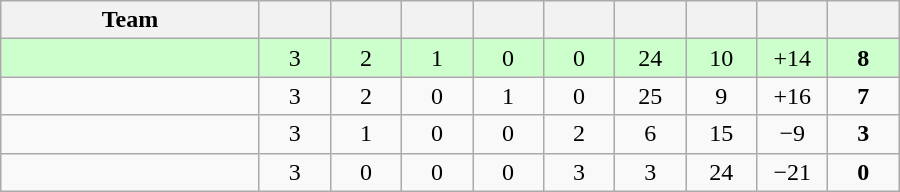<table class="wikitable" style="text-align:center;">
<tr>
<th width=165>Team</th>
<th width=40></th>
<th width=40></th>
<th width=40></th>
<th width=40></th>
<th width=40></th>
<th width=40></th>
<th width=40></th>
<th width=40></th>
<th width=40></th>
</tr>
<tr bgcolor=ccffcc>
<td style="text-align:left;"></td>
<td>3</td>
<td>2</td>
<td>1</td>
<td>0</td>
<td>0</td>
<td>24</td>
<td>10</td>
<td>+14</td>
<td><strong>8</strong></td>
</tr>
<tr>
<td style="text-align:left;"></td>
<td>3</td>
<td>2</td>
<td>0</td>
<td>1</td>
<td>0</td>
<td>25</td>
<td>9</td>
<td>+16</td>
<td><strong>7</strong></td>
</tr>
<tr>
<td style="text-align:left;"></td>
<td>3</td>
<td>1</td>
<td>0</td>
<td>0</td>
<td>2</td>
<td>6</td>
<td>15</td>
<td>−9</td>
<td><strong>3</strong></td>
</tr>
<tr>
<td style="text-align:left;"></td>
<td>3</td>
<td>0</td>
<td>0</td>
<td>0</td>
<td>3</td>
<td>3</td>
<td>24</td>
<td>−21</td>
<td><strong>0</strong></td>
</tr>
</table>
